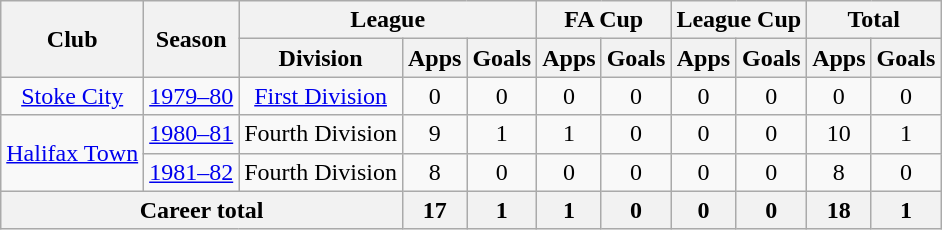<table class="wikitable" style="text-align: center;">
<tr>
<th rowspan="2">Club</th>
<th rowspan="2">Season</th>
<th colspan="3">League</th>
<th colspan="2">FA Cup</th>
<th colspan="2">League Cup</th>
<th colspan="2">Total</th>
</tr>
<tr>
<th>Division</th>
<th>Apps</th>
<th>Goals</th>
<th>Apps</th>
<th>Goals</th>
<th>Apps</th>
<th>Goals</th>
<th>Apps</th>
<th>Goals</th>
</tr>
<tr>
<td><a href='#'>Stoke City</a></td>
<td><a href='#'>1979–80</a></td>
<td><a href='#'>First Division</a></td>
<td>0</td>
<td>0</td>
<td>0</td>
<td>0</td>
<td>0</td>
<td>0</td>
<td>0</td>
<td>0</td>
</tr>
<tr>
<td rowspan=2><a href='#'>Halifax Town</a></td>
<td><a href='#'>1980–81</a></td>
<td>Fourth Division</td>
<td>9</td>
<td>1</td>
<td>1</td>
<td>0</td>
<td>0</td>
<td>0</td>
<td>10</td>
<td>1</td>
</tr>
<tr>
<td><a href='#'>1981–82</a></td>
<td>Fourth Division</td>
<td>8</td>
<td>0</td>
<td>0</td>
<td>0</td>
<td>0</td>
<td>0</td>
<td>8</td>
<td>0</td>
</tr>
<tr>
<th colspan="3">Career total</th>
<th>17</th>
<th>1</th>
<th>1</th>
<th>0</th>
<th>0</th>
<th>0</th>
<th>18</th>
<th>1</th>
</tr>
</table>
